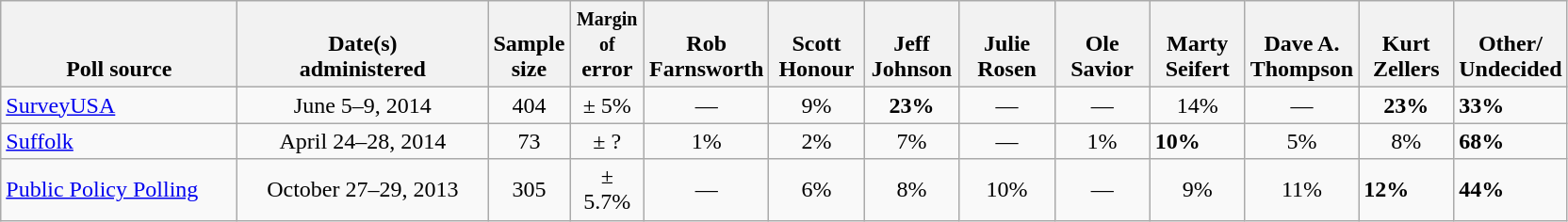<table class="wikitable">
<tr valign= bottom>
<th style="width:160px;">Poll source</th>
<th style="width:170px;">Date(s)<br>administered</th>
<th class=small>Sample<br>size</th>
<th style="width:45px;"><small>Margin of</small><br>error</th>
<th style="width:60px;">Rob<br>Farnsworth</th>
<th style="width:60px;">Scott<br>Honour</th>
<th style="width:60px;">Jeff<br>Johnson</th>
<th style="width:60px;">Julie<br>Rosen</th>
<th style="width:60px;">Ole<br>Savior</th>
<th style="width:60px;">Marty<br>Seifert</th>
<th style="width:60px;">Dave A.<br>Thompson</th>
<th style="width:60px;">Kurt<br>Zellers</th>
<th style="width:40px;">Other/<br>Undecided</th>
</tr>
<tr>
<td><a href='#'>SurveyUSA</a></td>
<td align=center>June 5–9, 2014</td>
<td align=center>404</td>
<td align=center>± 5%</td>
<td align=center>—</td>
<td align=center>9%</td>
<td align=center><strong>23%</strong></td>
<td align=center>—</td>
<td align=center>—</td>
<td align=center>14%</td>
<td align=center>—</td>
<td align=center><strong>23%</strong></td>
<td><strong>33%</strong></td>
</tr>
<tr>
<td><a href='#'>Suffolk</a></td>
<td align=center>April 24–28, 2014</td>
<td align=center>73</td>
<td align=center>± ?</td>
<td align=center>1%</td>
<td align=center>2%</td>
<td align=center>7%</td>
<td align=center>—</td>
<td align=center>1%</td>
<td><strong>10%</strong></td>
<td align=center>5%</td>
<td align=center>8%</td>
<td><strong>68%</strong></td>
</tr>
<tr>
<td><a href='#'>Public Policy Polling</a></td>
<td align=center>October 27–29, 2013</td>
<td align=center>305</td>
<td align=center>± 5.7%</td>
<td align=center>—</td>
<td align=center>6%</td>
<td align=center>8%</td>
<td align=center>10%</td>
<td align=center>—</td>
<td align=center>9%</td>
<td align=center>11%</td>
<td><strong>12%</strong></td>
<td><strong>44%</strong></td>
</tr>
</table>
